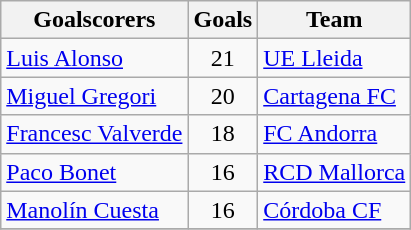<table class="wikitable sortable">
<tr>
<th>Goalscorers</th>
<th>Goals</th>
<th>Team</th>
</tr>
<tr>
<td> <a href='#'>Luis Alonso</a></td>
<td style="text-align:center;">21</td>
<td><a href='#'>UE Lleida</a></td>
</tr>
<tr>
<td> <a href='#'>Miguel Gregori</a></td>
<td style="text-align:center;">20</td>
<td><a href='#'>Cartagena FC</a></td>
</tr>
<tr>
<td> <a href='#'>Francesc Valverde</a></td>
<td style="text-align:center;">18</td>
<td><a href='#'>FC Andorra</a></td>
</tr>
<tr>
<td> <a href='#'>Paco Bonet</a></td>
<td style="text-align:center;">16</td>
<td><a href='#'>RCD Mallorca</a></td>
</tr>
<tr>
<td> <a href='#'>Manolín Cuesta</a></td>
<td style="text-align:center;">16</td>
<td><a href='#'>Córdoba CF</a></td>
</tr>
<tr>
</tr>
</table>
